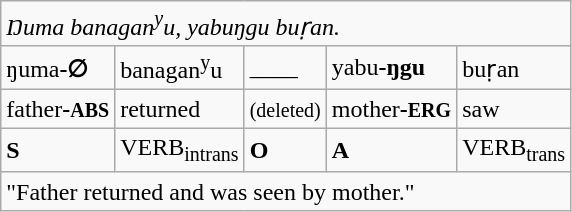<table class="wikitable">
<tr>
<td colspan="5"><em>Ŋuma banagan<sup>y</sup>u, yabuŋgu buṛan.</em></td>
</tr>
<tr>
<td>ŋuma<span><strong>-∅</strong></span></td>
<td>banagan<sup>y</sup>u</td>
<td><span>____</span></td>
<td>yabu<span><strong>-ŋgu</strong></span></td>
<td>buṛan</td>
</tr>
<tr>
<td>father<span><strong>-<small>ABS</small></strong></span></td>
<td>returned</td>
<td><span><small>(deleted)</small></span></td>
<td>mother<span><strong>-<small>ERG</small></strong></span></td>
<td>saw</td>
</tr>
<tr>
<td><span><strong>S</strong></span></td>
<td>VERB<sub>intrans</sub></td>
<td><span><strong>O</strong></span></td>
<td><span><strong>A</strong></span></td>
<td>VERB<sub>trans</sub></td>
</tr>
<tr>
<td colspan="5">"Father returned and was seen by mother."</td>
</tr>
</table>
